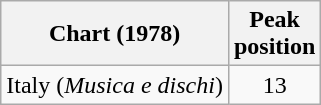<table class="wikitable sortable">
<tr>
<th align="left">Chart (1978)</th>
<th align="left">Peak<br>position</th>
</tr>
<tr>
<td align="left">Italy (<em>Musica e dischi</em>)</td>
<td align="center">13</td>
</tr>
</table>
